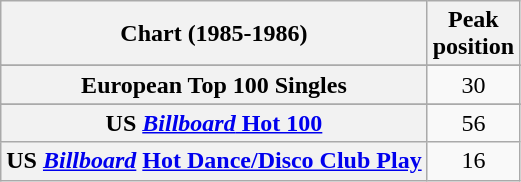<table class="wikitable sortable plainrowheaders" style="text-align:center">
<tr>
<th scope="col">Chart (1985-1986)</th>
<th scope="col">Peak<br> position</th>
</tr>
<tr>
</tr>
<tr>
<th scope="row">European Top 100 Singles</th>
<td>30</td>
</tr>
<tr>
</tr>
<tr>
</tr>
<tr>
<th scope="row">US <a href='#'><em>Billboard</em> Hot 100</a></th>
<td>56</td>
</tr>
<tr>
<th scope="row">US <em><a href='#'>Billboard</a></em> <a href='#'>Hot Dance/Disco Club Play</a></th>
<td>16</td>
</tr>
</table>
